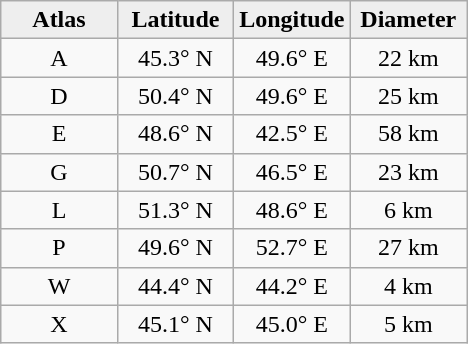<table class="wikitable">
<tr>
<th width="25%" style="background:#eeeeee;">Atlas</th>
<th width="25%" style="background:#eeeeee;">Latitude</th>
<th width="25%" style="background:#eeeeee;">Longitude</th>
<th width="25%" style="background:#eeeeee;">Diameter</th>
</tr>
<tr>
<td align="center">A</td>
<td align="center">45.3° N</td>
<td align="center">49.6° E</td>
<td align="center">22 km</td>
</tr>
<tr>
<td align="center">D</td>
<td align="center">50.4° N</td>
<td align="center">49.6° E</td>
<td align="center">25 km</td>
</tr>
<tr>
<td align="center">E</td>
<td align="center">48.6° N</td>
<td align="center">42.5° E</td>
<td align="center">58 km</td>
</tr>
<tr>
<td align="center">G</td>
<td align="center">50.7° N</td>
<td align="center">46.5° E</td>
<td align="center">23 km</td>
</tr>
<tr>
<td align="center">L</td>
<td align="center">51.3° N</td>
<td align="center">48.6° E</td>
<td align="center">6 km</td>
</tr>
<tr>
<td align="center">P</td>
<td align="center">49.6° N</td>
<td align="center">52.7° E</td>
<td align="center">27 km</td>
</tr>
<tr>
<td align="center">W</td>
<td align="center">44.4° N</td>
<td align="center">44.2° E</td>
<td align="center">4 km</td>
</tr>
<tr>
<td align="center">X</td>
<td align="center">45.1° N</td>
<td align="center">45.0° E</td>
<td align="center">5 km</td>
</tr>
</table>
